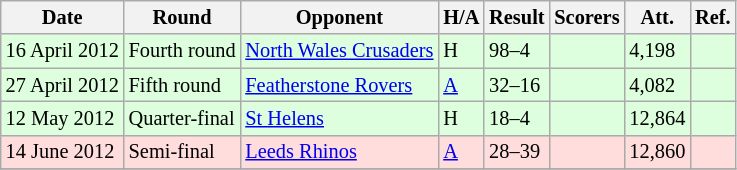<table class="wikitable" style="font-size:85%;">
<tr>
<th>Date</th>
<th>Round</th>
<th>Opponent</th>
<th>H/A</th>
<th>Result</th>
<th>Scorers</th>
<th>Att.</th>
<th>Ref.</th>
</tr>
<tr style="background:#ddffdd">
<td>16 April 2012</td>
<td>Fourth round</td>
<td> <a href='#'>North Wales Crusaders</a></td>
<td>H</td>
<td>98–4</td>
<td></td>
<td>4,198</td>
<td></td>
</tr>
<tr style="background:#ddffdd">
<td>27 April 2012</td>
<td>Fifth round</td>
<td> <a href='#'>Featherstone Rovers</a></td>
<td><a href='#'>A</a></td>
<td>32–16</td>
<td></td>
<td>4,082</td>
<td></td>
</tr>
<tr style="background:#ddffdd">
<td>12 May 2012</td>
<td>Quarter-final</td>
<td> <a href='#'>St Helens</a></td>
<td>H</td>
<td>18–4</td>
<td></td>
<td>12,864</td>
<td></td>
</tr>
<tr style="background:#ffdddd">
<td>14 June 2012</td>
<td>Semi-final</td>
<td> <a href='#'>Leeds Rhinos</a></td>
<td><a href='#'>A</a></td>
<td>28–39</td>
<td></td>
<td>12,860</td>
<td></td>
</tr>
<tr>
</tr>
</table>
